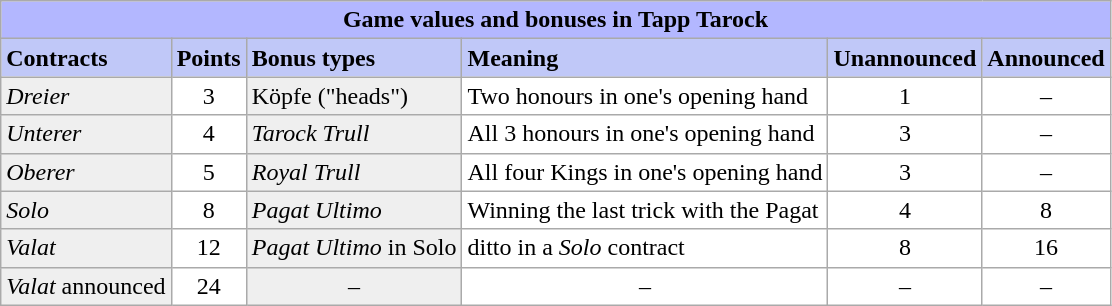<table class="wikitable" align="float:left"  style="background-color:white">
<tr style="background-color:#B3B7FF">
<td colspan="6" align="center"><strong>Game values and bonuses in Tapp Tarock</strong></td>
</tr>
<tr style="background: #c0c8f8;">
<td><strong>Contracts</strong></td>
<td><strong>Points</strong></td>
<td><strong>Bonus types</strong></td>
<td><strong>Meaning</strong></td>
<td><strong>Unannounced</strong></td>
<td><strong>Announced</strong></td>
</tr>
<tr>
<td style="background:#efefef;"><em>Dreier</em></td>
<td align = "center">3</td>
<td style="background:#efefef;">Köpfe ("heads")</td>
<td>Two honours in one's opening hand</td>
<td align = "center">1</td>
<td align = "center">–</td>
</tr>
<tr>
<td style="background:#efefef;"><em>Unterer</em></td>
<td align = "center">4</td>
<td style="background:#efefef;"><em>Tarock Trull</em></td>
<td>All 3 honours in one's opening hand</td>
<td align = "center">3</td>
<td align = "center">–</td>
</tr>
<tr>
<td style="background:#efefef;"><em>Oberer</em></td>
<td align = "center">5</td>
<td style="background:#efefef;"><em>Royal Trull</em></td>
<td>All four Kings in one's opening hand</td>
<td align = "center">3</td>
<td align = "center">–</td>
</tr>
<tr>
<td style="background:#efefef;"><em>Solo</em></td>
<td align = "center">8</td>
<td style="background:#efefef;"><em>Pagat Ultimo</em></td>
<td>Winning the last trick with the Pagat</td>
<td align = "center">4</td>
<td align = "center">8</td>
</tr>
<tr>
<td style="background:#efefef;"><em>Valat</em></td>
<td align = "center">12</td>
<td style="background:#efefef;"><em>Pagat Ultimo</em> in Solo</td>
<td>ditto in a <em>Solo</em> contract</td>
<td align = "center">8</td>
<td align = "center">16</td>
</tr>
<tr>
<td style="background:#efefef;"><em>Valat</em> announced</td>
<td align = "center">24</td>
<td style="background:#efefef;" align = "center">–</td>
<td align = "center">–</td>
<td align = "center">–</td>
<td align = "center">–</td>
</tr>
</table>
